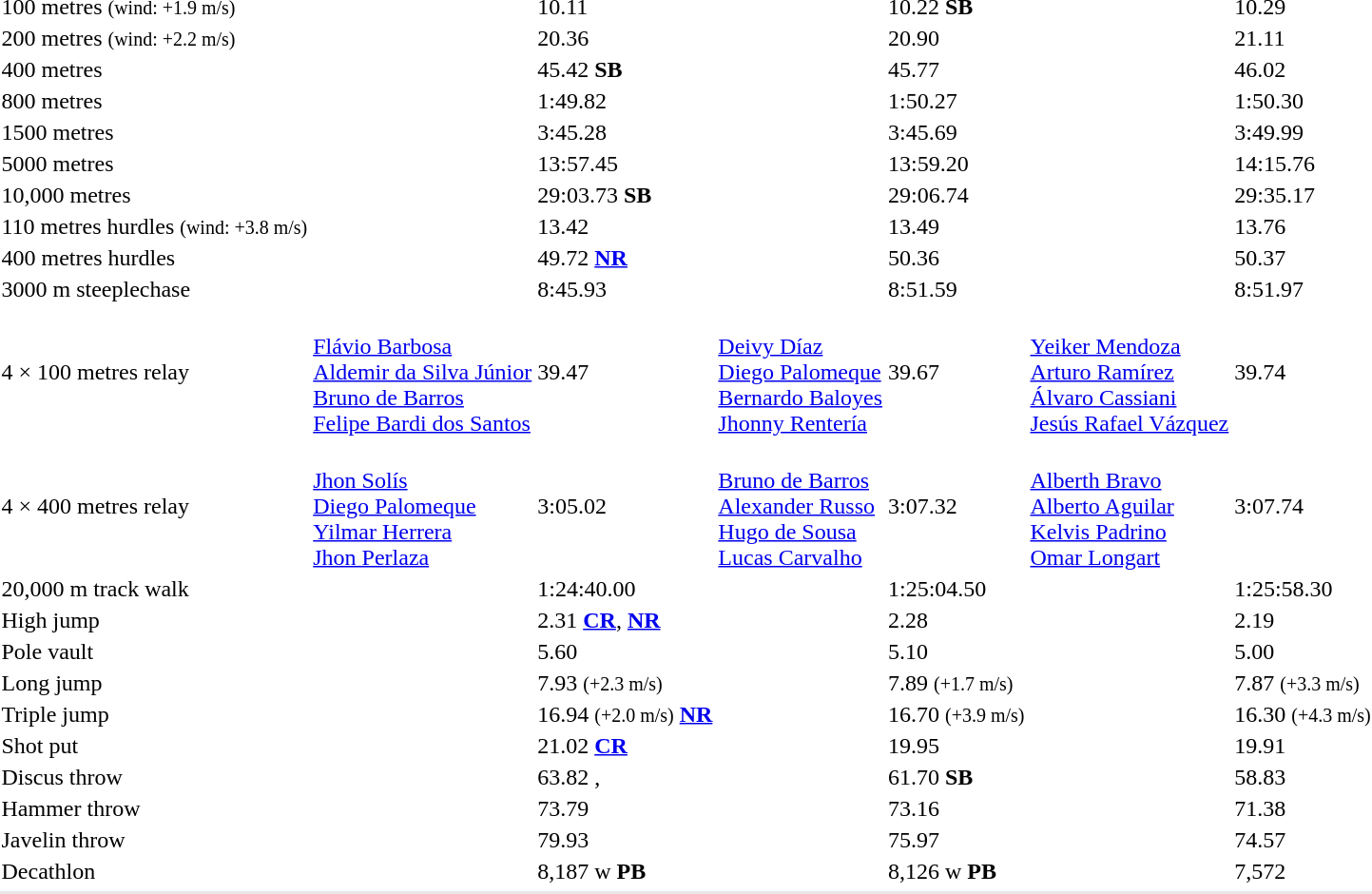<table>
<tr>
<td>100 metres <small>(wind: +1.9 m/s)</small></td>
<td></td>
<td>10.11 <strong></strong></td>
<td></td>
<td>10.22 <strong>SB</strong></td>
<td></td>
<td>10.29</td>
</tr>
<tr>
<td>200 metres <small>(wind: +2.2 m/s)</small></td>
<td></td>
<td>20.36</td>
<td></td>
<td>20.90</td>
<td></td>
<td>21.11</td>
</tr>
<tr>
<td>400 metres</td>
<td></td>
<td>45.42 <strong>SB</strong></td>
<td></td>
<td>45.77</td>
<td></td>
<td>46.02</td>
</tr>
<tr>
<td>800 metres</td>
<td></td>
<td>1:49.82</td>
<td></td>
<td>1:50.27</td>
<td></td>
<td>1:50.30</td>
</tr>
<tr>
<td>1500 metres</td>
<td></td>
<td>3:45.28</td>
<td></td>
<td>3:45.69</td>
<td></td>
<td>3:49.99</td>
</tr>
<tr>
<td>5000 metres</td>
<td></td>
<td>13:57.45</td>
<td></td>
<td>13:59.20</td>
<td></td>
<td>14:15.76</td>
</tr>
<tr>
<td>10,000 metres</td>
<td></td>
<td>29:03.73 <strong>SB</strong></td>
<td></td>
<td>29:06.74</td>
<td></td>
<td>29:35.17</td>
</tr>
<tr>
<td>110 metres hurdles <small>(wind: +3.8 m/s)</small></td>
<td></td>
<td>13.42</td>
<td></td>
<td>13.49</td>
<td></td>
<td>13.76</td>
</tr>
<tr>
<td>400 metres hurdles</td>
<td></td>
<td>49.72 <strong><a href='#'>NR</a></strong></td>
<td></td>
<td>50.36</td>
<td></td>
<td>50.37</td>
</tr>
<tr>
<td>3000 m steeplechase</td>
<td></td>
<td>8:45.93</td>
<td></td>
<td>8:51.59</td>
<td></td>
<td>8:51.97</td>
</tr>
<tr>
<td>4 × 100 metres relay</td>
<td><br><a href='#'>Flávio Barbosa</a><br><a href='#'>Aldemir da Silva Júnior</a><br><a href='#'>Bruno de Barros</a><br><a href='#'>Felipe Bardi dos Santos</a></td>
<td>39.47</td>
<td><br><a href='#'>Deivy Díaz</a><br><a href='#'>Diego Palomeque</a><br><a href='#'>Bernardo Baloyes</a><br><a href='#'>Jhonny Rentería</a></td>
<td>39.67</td>
<td><br><a href='#'>Yeiker Mendoza</a><br><a href='#'>Arturo Ramírez</a><br><a href='#'>Álvaro Cassiani</a><br><a href='#'>Jesús Rafael Vázquez</a></td>
<td>39.74</td>
</tr>
<tr>
<td>4 × 400 metres relay</td>
<td><br><a href='#'>Jhon Solís</a><br><a href='#'>Diego Palomeque</a><br><a href='#'>Yilmar Herrera</a><br><a href='#'>Jhon Perlaza</a></td>
<td>3:05.02</td>
<td><br><a href='#'>Bruno de Barros</a><br><a href='#'>Alexander Russo</a><br><a href='#'>Hugo de Sousa</a><br><a href='#'>Lucas Carvalho</a></td>
<td>3:07.32</td>
<td><br><a href='#'>Alberth Bravo</a><br><a href='#'>Alberto Aguilar</a><br><a href='#'>Kelvis Padrino</a><br><a href='#'>Omar Longart</a></td>
<td>3:07.74</td>
</tr>
<tr>
<td>20,000 m track walk</td>
<td></td>
<td>1:24:40.00</td>
<td></td>
<td>1:25:04.50</td>
<td></td>
<td>1:25:58.30</td>
</tr>
<tr>
<td>High jump</td>
<td></td>
<td>2.31 <strong><a href='#'>CR</a></strong>, <strong><a href='#'>NR</a></strong></td>
<td></td>
<td>2.28</td>
<td></td>
<td>2.19</td>
</tr>
<tr>
<td>Pole vault</td>
<td></td>
<td>5.60</td>
<td></td>
<td>5.10</td>
<td></td>
<td>5.00</td>
</tr>
<tr>
<td>Long jump</td>
<td></td>
<td>7.93 <small>(+2.3 m/s)</small></td>
<td></td>
<td>7.89 <small>(+1.7 m/s)</small></td>
<td></td>
<td>7.87 <small>(+3.3 m/s)</small></td>
</tr>
<tr>
<td>Triple jump</td>
<td></td>
<td>16.94 <small>(+2.0 m/s)</small> <strong><a href='#'>NR</a></strong></td>
<td></td>
<td>16.70 <small>(+3.9 m/s)</small></td>
<td></td>
<td>16.30 <small>(+4.3 m/s)</small></td>
</tr>
<tr>
<td>Shot put</td>
<td></td>
<td>21.02 <strong><a href='#'>CR</a></strong></td>
<td></td>
<td>19.95</td>
<td></td>
<td>19.91</td>
</tr>
<tr>
<td>Discus throw</td>
<td></td>
<td>63.82 <strong></strong>, <strong></strong></td>
<td></td>
<td>61.70 <strong>SB</strong></td>
<td></td>
<td>58.83</td>
</tr>
<tr>
<td>Hammer throw</td>
<td></td>
<td>73.79</td>
<td></td>
<td>73.16</td>
<td></td>
<td>71.38</td>
</tr>
<tr>
<td>Javelin throw</td>
<td></td>
<td>79.93</td>
<td></td>
<td>75.97</td>
<td></td>
<td>74.57</td>
</tr>
<tr>
<td>Decathlon</td>
<td></td>
<td>8,187 w <strong>PB</strong></td>
<td></td>
<td>8,126 w <strong>PB</strong></td>
<td></td>
<td>7,572 <strong></strong></td>
</tr>
<tr>
</tr>
<tr bgcolor= e8e8e8>
<td colspan=7></td>
</tr>
</table>
